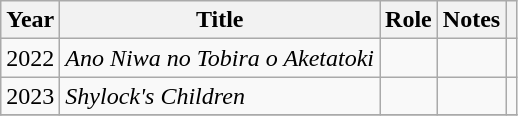<table class="wikitable">
<tr>
<th>Year</th>
<th>Title</th>
<th>Role</th>
<th>Notes</th>
<th></th>
</tr>
<tr>
<td>2022</td>
<td><em>Ano Niwa no Tobira o Aketatoki</em></td>
<td></td>
<td></td>
<td></td>
</tr>
<tr>
<td>2023</td>
<td><em>Shylock's Children</em></td>
<td></td>
<td></td>
<td></td>
</tr>
<tr>
</tr>
</table>
